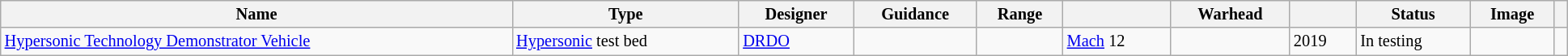<table class="wikitable sortable" style="text-align:center|100px; font-size: 85%; width:95em;">
<tr>
<th>Name</th>
<th>Type</th>
<th>Designer</th>
<th>Guidance</th>
<th>Range</th>
<th></th>
<th>Warhead</th>
<th></th>
<th>Status</th>
<th>Image</th>
<th></th>
</tr>
<tr>
<td><a href='#'>Hypersonic Technology Demonstrator Vehicle</a></td>
<td><a href='#'>Hypersonic</a> test bed</td>
<td> <a href='#'>DRDO</a></td>
<td></td>
<td></td>
<td><a href='#'>Mach</a> 12</td>
<td></td>
<td>2019</td>
<td>In testing</td>
<td></td>
<td></td>
</tr>
</table>
